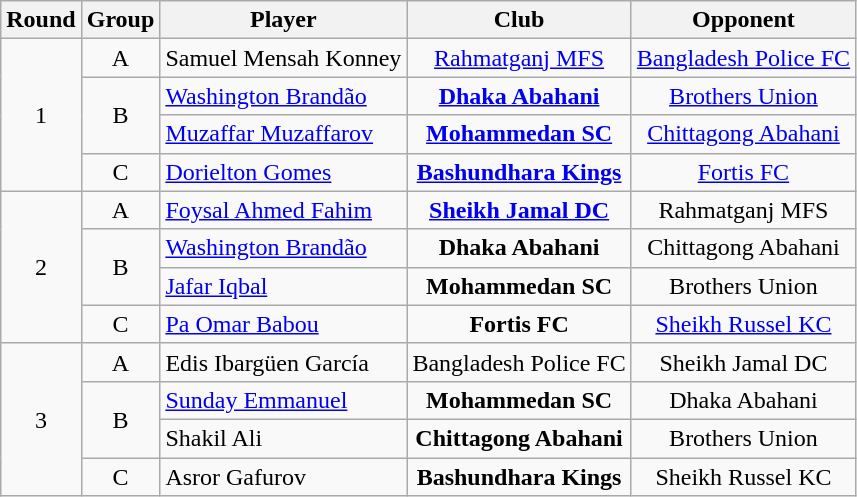<table class="wikitable" style="text-align:center">
<tr>
<th>Round</th>
<th>Group</th>
<th>Player</th>
<th>Club</th>
<th>Opponent</th>
</tr>
<tr>
<td rowspan="4">1</td>
<td>A</td>
<td align="left"> Samuel Mensah Konney</td>
<td><a href='#'>Rahmatganj MFS</a></td>
<td><a href='#'>Bangladesh Police FC</a></td>
</tr>
<tr>
<td rowspan="2">B</td>
<td align="left"> <a href='#'>Washington Brandão</a></td>
<td><strong><a href='#'>Dhaka Abahani</a> </strong></td>
<td><a href='#'>Brothers Union</a></td>
</tr>
<tr>
<td align="left"> <a href='#'>Muzaffar Muzaffarov</a></td>
<td><strong><a href='#'>Mohammedan SC</a></strong></td>
<td><a href='#'>Chittagong Abahani</a></td>
</tr>
<tr>
<td>C</td>
<td align="left"> <a href='#'>Dorielton Gomes</a></td>
<td><strong><a href='#'>Bashundhara Kings</a></strong></td>
<td><a href='#'>Fortis FC</a></td>
</tr>
<tr>
<td rowspan="4">2</td>
<td>A</td>
<td align="left"> <a href='#'>Foysal Ahmed Fahim</a></td>
<td><strong><a href='#'>Sheikh Jamal DC</a></strong></td>
<td>Rahmatganj MFS</td>
</tr>
<tr>
<td rowspan="2">B</td>
<td align="left"> <a href='#'>Washington Brandão</a></td>
<td><strong>Dhaka Abahani</strong></td>
<td>Chittagong Abahani</td>
</tr>
<tr>
<td align="left"> <a href='#'>Jafar Iqbal</a></td>
<td><strong>Mohammedan SC</strong></td>
<td>Brothers Union</td>
</tr>
<tr>
<td>C</td>
<td align="left"> <a href='#'>Pa Omar Babou</a></td>
<td><strong>Fortis FC</strong></td>
<td><a href='#'>Sheikh Russel KC</a></td>
</tr>
<tr>
<td rowspan="4">3</td>
<td>A</td>
<td align="left"> Edis Ibargüen García</td>
<td>Bangladesh Police FC</td>
<td>Sheikh Jamal DC</td>
</tr>
<tr>
<td rowspan="2">B</td>
<td align="left"> <a href='#'>Sunday Emmanuel</a></td>
<td><strong>Mohammedan SC</strong></td>
<td>Dhaka Abahani</td>
</tr>
<tr>
<td align="left"> Shakil Ali</td>
<td><strong>Chittagong Abahani</strong></td>
<td>Brothers Union</td>
</tr>
<tr>
<td>C</td>
<td align="left"> Asror Gafurov</td>
<td><strong>Bashundhara Kings</strong></td>
<td>Sheikh Russel KC</td>
</tr>
</table>
